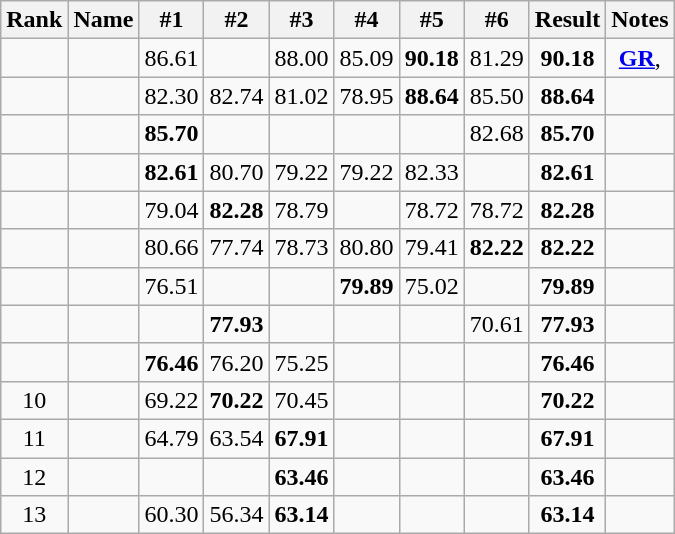<table class="wikitable sortable" style="text-align:center">
<tr>
<th>Rank</th>
<th>Name</th>
<th>#1</th>
<th>#2</th>
<th>#3</th>
<th>#4</th>
<th>#5</th>
<th>#6</th>
<th>Result</th>
<th>Notes</th>
</tr>
<tr>
<td></td>
<td align="left"></td>
<td>86.61</td>
<td></td>
<td>88.00</td>
<td>85.09</td>
<td><strong>90.18</strong></td>
<td>81.29</td>
<td><strong>90.18</strong></td>
<td><strong><a href='#'>GR</a></strong>, </td>
</tr>
<tr>
<td></td>
<td align="left"></td>
<td>82.30</td>
<td>82.74</td>
<td>81.02</td>
<td>78.95</td>
<td><strong>88.64</strong></td>
<td>85.50</td>
<td><strong>88.64</strong></td>
<td></td>
</tr>
<tr>
<td></td>
<td align="left"></td>
<td><strong>85.70</strong></td>
<td></td>
<td></td>
<td></td>
<td></td>
<td>82.68</td>
<td><strong>85.70</strong></td>
<td></td>
</tr>
<tr>
<td></td>
<td align="left"></td>
<td><strong>82.61</strong></td>
<td>80.70</td>
<td>79.22</td>
<td>79.22</td>
<td>82.33</td>
<td></td>
<td><strong>82.61</strong></td>
<td></td>
</tr>
<tr>
<td></td>
<td align="left"></td>
<td>79.04</td>
<td><strong>82.28</strong></td>
<td>78.79</td>
<td></td>
<td>78.72</td>
<td>78.72</td>
<td><strong>82.28</strong></td>
<td></td>
</tr>
<tr>
<td></td>
<td align="left"></td>
<td>80.66</td>
<td>77.74</td>
<td>78.73</td>
<td>80.80</td>
<td>79.41</td>
<td><strong>82.22</strong></td>
<td><strong>82.22</strong></td>
<td></td>
</tr>
<tr>
<td></td>
<td align="left"></td>
<td>76.51</td>
<td></td>
<td></td>
<td><strong>79.89</strong></td>
<td>75.02</td>
<td></td>
<td><strong>79.89</strong></td>
<td></td>
</tr>
<tr>
<td></td>
<td align="left"></td>
<td></td>
<td><strong>77.93</strong></td>
<td></td>
<td></td>
<td></td>
<td>70.61</td>
<td><strong>77.93</strong></td>
<td></td>
</tr>
<tr>
<td></td>
<td align="left"></td>
<td><strong>76.46</strong></td>
<td>76.20</td>
<td>75.25</td>
<td></td>
<td></td>
<td></td>
<td><strong>76.46</strong></td>
<td></td>
</tr>
<tr>
<td>10</td>
<td align="left"></td>
<td>69.22</td>
<td><strong>70.22</strong></td>
<td>70.45</td>
<td></td>
<td></td>
<td></td>
<td><strong>70.22</strong></td>
<td></td>
</tr>
<tr>
<td>11</td>
<td align="left"></td>
<td>64.79</td>
<td>63.54</td>
<td><strong>67.91</strong></td>
<td></td>
<td></td>
<td></td>
<td><strong>67.91</strong></td>
<td></td>
</tr>
<tr>
<td>12</td>
<td align="left"></td>
<td></td>
<td></td>
<td><strong>63.46</strong></td>
<td></td>
<td></td>
<td></td>
<td><strong>63.46</strong></td>
<td></td>
</tr>
<tr>
<td>13</td>
<td align="left"></td>
<td>60.30</td>
<td>56.34</td>
<td><strong>63.14</strong></td>
<td></td>
<td></td>
<td></td>
<td><strong>63.14</strong></td>
<td></td>
</tr>
</table>
